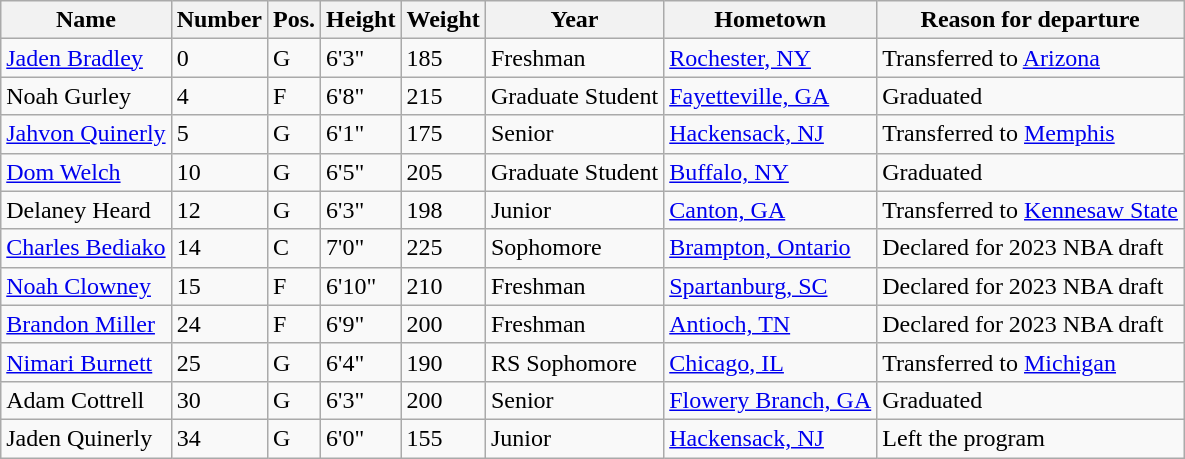<table class="wikitable sortable" border="1">
<tr>
<th>Name</th>
<th>Number</th>
<th>Pos.</th>
<th>Height</th>
<th>Weight</th>
<th>Year</th>
<th>Hometown</th>
<th class="unsortable">Reason for departure</th>
</tr>
<tr>
<td><a href='#'>Jaden Bradley</a></td>
<td>0</td>
<td>G</td>
<td>6'3"</td>
<td>185</td>
<td>Freshman</td>
<td><a href='#'>Rochester, NY</a></td>
<td>Transferred to <a href='#'>Arizona</a></td>
</tr>
<tr>
<td>Noah Gurley</td>
<td>4</td>
<td>F</td>
<td>6'8"</td>
<td>215</td>
<td>Graduate Student</td>
<td><a href='#'>Fayetteville, GA</a></td>
<td>Graduated</td>
</tr>
<tr>
<td><a href='#'>Jahvon Quinerly</a></td>
<td>5</td>
<td>G</td>
<td>6'1"</td>
<td>175</td>
<td>Senior</td>
<td><a href='#'>Hackensack, NJ</a></td>
<td>Transferred to <a href='#'>Memphis</a></td>
</tr>
<tr>
<td><a href='#'>Dom Welch</a></td>
<td>10</td>
<td>G</td>
<td>6'5"</td>
<td>205</td>
<td>Graduate Student</td>
<td><a href='#'>Buffalo, NY</a></td>
<td>Graduated</td>
</tr>
<tr>
<td>Delaney Heard</td>
<td>12</td>
<td>G</td>
<td>6'3"</td>
<td>198</td>
<td>Junior</td>
<td><a href='#'>Canton, GA</a></td>
<td>Transferred to <a href='#'>Kennesaw State</a></td>
</tr>
<tr>
<td><a href='#'>Charles Bediako</a></td>
<td>14</td>
<td>C</td>
<td>7'0"</td>
<td>225</td>
<td>Sophomore</td>
<td><a href='#'>Brampton, Ontario</a></td>
<td>Declared for 2023 NBA draft</td>
</tr>
<tr>
<td><a href='#'>Noah Clowney</a></td>
<td>15</td>
<td>F</td>
<td>6'10"</td>
<td>210</td>
<td>Freshman</td>
<td><a href='#'>Spartanburg, SC</a></td>
<td>Declared for 2023 NBA draft</td>
</tr>
<tr>
<td><a href='#'>Brandon Miller</a></td>
<td>24</td>
<td>F</td>
<td>6'9"</td>
<td>200</td>
<td>Freshman</td>
<td><a href='#'>Antioch, TN</a></td>
<td>Declared for 2023 NBA draft</td>
</tr>
<tr>
<td><a href='#'>Nimari Burnett</a></td>
<td>25</td>
<td>G</td>
<td>6'4"</td>
<td>190</td>
<td>RS Sophomore</td>
<td><a href='#'>Chicago, IL</a></td>
<td>Transferred to <a href='#'>Michigan</a></td>
</tr>
<tr>
<td>Adam Cottrell</td>
<td>30</td>
<td>G</td>
<td>6'3"</td>
<td>200</td>
<td>Senior</td>
<td><a href='#'>Flowery Branch, GA</a></td>
<td>Graduated</td>
</tr>
<tr>
<td>Jaden Quinerly</td>
<td>34</td>
<td>G</td>
<td>6'0"</td>
<td>155</td>
<td>Junior</td>
<td><a href='#'>Hackensack, NJ</a></td>
<td>Left the program</td>
</tr>
</table>
